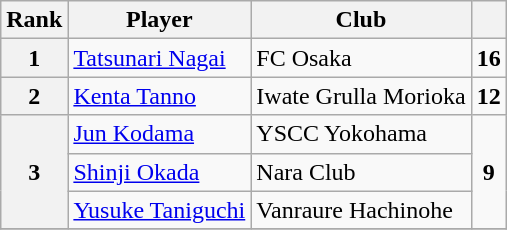<table class="wikitable" style="text-align:center">
<tr>
<th>Rank</th>
<th>Player</th>
<th>Club</th>
<th></th>
</tr>
<tr>
<th rowspan=1>1</th>
<td align="left"> <a href='#'>Tatsunari Nagai</a></td>
<td align="left">FC Osaka</td>
<td rowspan=1><strong>16</strong></td>
</tr>
<tr>
<th rowspan=1>2</th>
<td align="left"> <a href='#'>Kenta Tanno</a></td>
<td align="left">Iwate Grulla Morioka</td>
<td rowspan=1><strong>12</strong></td>
</tr>
<tr>
<th rowspan=3>3</th>
<td align="left"> <a href='#'>Jun Kodama</a></td>
<td align="left">YSCC Yokohama</td>
<td rowspan=3><strong>9</strong></td>
</tr>
<tr>
<td align="left"> <a href='#'>Shinji Okada</a></td>
<td align="left">Nara Club</td>
</tr>
<tr>
<td align="left"> <a href='#'>Yusuke Taniguchi</a></td>
<td align="left">Vanraure Hachinohe</td>
</tr>
<tr>
</tr>
</table>
